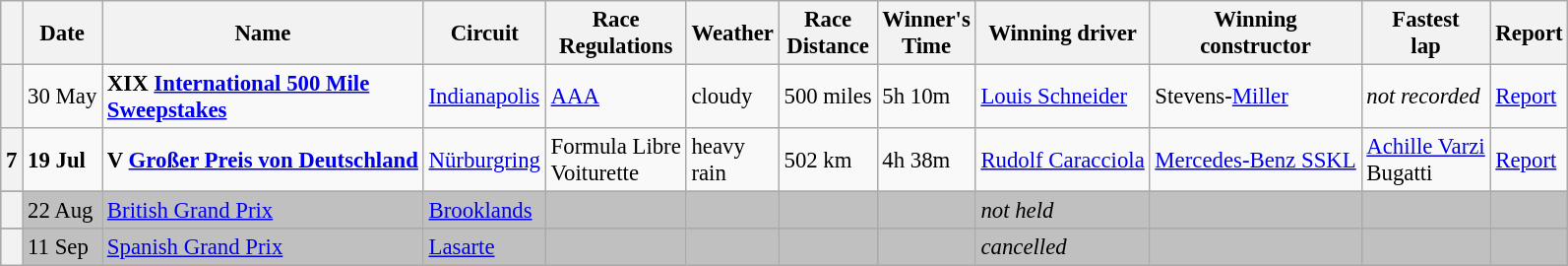<table class="wikitable" style="font-size:95%">
<tr>
<th></th>
<th>Date</th>
<th>Name</th>
<th>Circuit</th>
<th>Race<br>Regulations</th>
<th>Weather</th>
<th>Race<br>Distance</th>
<th>Winner's<br>Time</th>
<th>Winning driver</th>
<th>Winning<br>constructor</th>
<th>Fastest<br>lap</th>
<th>Report</th>
</tr>
<tr>
<th></th>
<td>30 May</td>
<td> <strong>XIX <a href='#'>International 500 Mile <br>Sweepstakes</a></strong></td>
<td><a href='#'>Indianapolis</a></td>
<td><a href='#'>AAA</a></td>
<td>cloudy</td>
<td>500 miles</td>
<td>5h 10m</td>
<td> <a href='#'>Louis Schneider</a></td>
<td>Stevens-<a href='#'>Miller</a></td>
<td><em>not recorded</em></td>
<td><a href='#'>Report</a></td>
</tr>
<tr>
<th>7</th>
<td><strong>19 Jul</strong></td>
<td> <strong>V <a href='#'>Großer Preis von Deutschland</a> </strong></td>
<td><a href='#'>Nürburgring</a></td>
<td>Formula Libre<br>Voiturette</td>
<td>heavy<br> rain</td>
<td>502 km</td>
<td>4h 38m</td>
<td> <a href='#'>Rudolf Caracciola</a></td>
<td><a href='#'>Mercedes-Benz SSKL</a></td>
<td><a href='#'>Achille Varzi</a><br>Bugatti</td>
<td><a href='#'>Report</a></td>
</tr>
<tr>
</tr>
<tr style="background:#C0C0C0;">
<th></th>
<td>22 Aug</td>
<td> <a href='#'>British Grand Prix</a></td>
<td><a href='#'>Brooklands</a></td>
<td></td>
<td></td>
<td></td>
<td></td>
<td><em>not held</em></td>
<td></td>
<td></td>
<td></td>
</tr>
<tr>
</tr>
<tr style="background:#C0C0C0;">
<th></th>
<td>11 Sep</td>
<td> <a href='#'>Spanish Grand Prix</a></td>
<td><a href='#'>Lasarte</a></td>
<td></td>
<td></td>
<td></td>
<td></td>
<td><em>cancelled</em></td>
<td></td>
<td></td>
<td></td>
</tr>
</table>
